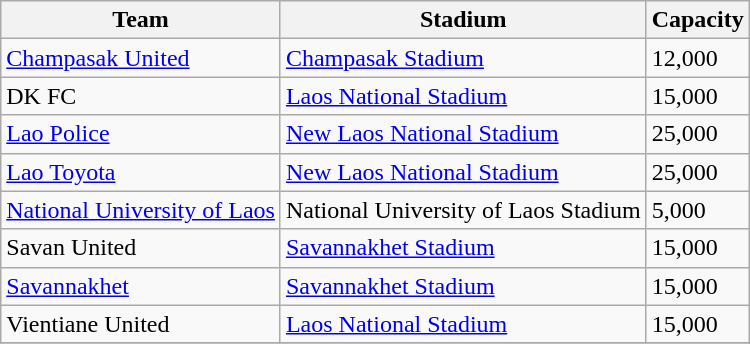<table class="wikitable sortable">
<tr>
<th>Team</th>
<th>Stadium</th>
<th>Capacity</th>
</tr>
<tr>
<td><a href='#'>Champasak United</a></td>
<td><a href='#'>Champasak Stadium</a></td>
<td>12,000</td>
</tr>
<tr>
<td>DK FC</td>
<td><a href='#'>Laos National Stadium</a></td>
<td>15,000</td>
</tr>
<tr>
<td><a href='#'>Lao Police</a></td>
<td><a href='#'>New Laos National Stadium</a></td>
<td>25,000</td>
</tr>
<tr>
<td><a href='#'>Lao Toyota</a></td>
<td><a href='#'>New Laos National Stadium</a></td>
<td>25,000</td>
</tr>
<tr>
<td><a href='#'>National University of Laos</a></td>
<td>National University of Laos Stadium</td>
<td>5,000</td>
</tr>
<tr>
<td>Savan United</td>
<td><a href='#'>Savannakhet Stadium</a></td>
<td>15,000</td>
</tr>
<tr>
<td><a href='#'>Savannakhet</a></td>
<td><a href='#'>Savannakhet Stadium</a></td>
<td>15,000</td>
</tr>
<tr>
<td>Vientiane United</td>
<td><a href='#'>Laos National Stadium</a></td>
<td>15,000</td>
</tr>
<tr>
</tr>
</table>
